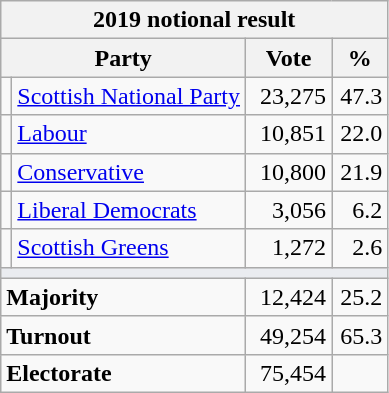<table class="wikitable">
<tr>
<th colspan="4">2019 notional result  </th>
</tr>
<tr>
<th bgcolor="#DDDDFF" width="130px" colspan="2">Party</th>
<th bgcolor="#DDDDFF" width="50px">Vote</th>
<th bgcolor="#DDDDFF" width="30px">%</th>
</tr>
<tr>
<td></td>
<td><a href='#'>Scottish National Party</a></td>
<td align=right>23,275</td>
<td align=right>47.3</td>
</tr>
<tr>
<td></td>
<td><a href='#'>Labour</a></td>
<td align="right">10,851</td>
<td align="right">22.0</td>
</tr>
<tr>
<td></td>
<td><a href='#'>Conservative</a></td>
<td align=right>10,800</td>
<td align=right>21.9</td>
</tr>
<tr>
<td></td>
<td><a href='#'>Liberal Democrats</a></td>
<td align=right>3,056</td>
<td align=right>6.2</td>
</tr>
<tr>
<td></td>
<td><a href='#'>Scottish Greens</a></td>
<td align=right>1,272</td>
<td align=right>2.6</td>
</tr>
<tr>
<td colspan="4" bgcolor="#EAECF0"></td>
</tr>
<tr>
<td colspan="2"><strong>Majority</strong></td>
<td align="right">12,424</td>
<td align="right">25.2</td>
</tr>
<tr>
<td colspan="2"><strong>Turnout</strong></td>
<td align="right">49,254</td>
<td align="right">65.3</td>
</tr>
<tr>
<td colspan="2"><strong>Electorate</strong></td>
<td align=right>75,454</td>
</tr>
</table>
